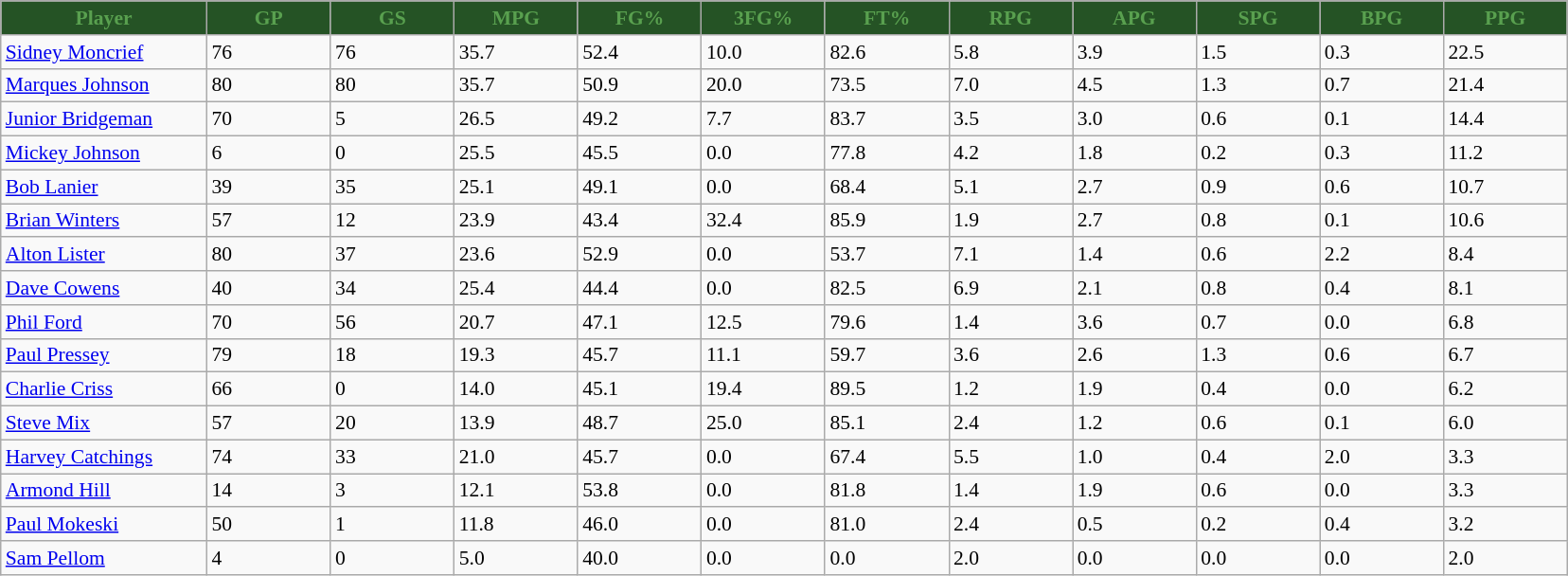<table class="wikitable sortable" style="font-size: 90%">
<tr>
<th style="background:#255325; color:#59A04F" width="10%">Player</th>
<th style="background:#255325; color:#59A04F" width="6%">GP</th>
<th style="background:#255325; color:#59A04F" width="6%">GS</th>
<th style="background:#255325; color:#59A04F" width="6%">MPG</th>
<th style="background:#255325; color:#59A04F" width="6%">FG%</th>
<th style="background:#255325; color:#59A04F" width="6%">3FG%</th>
<th style="background:#255325; color:#59A04F" width="6%">FT%</th>
<th style="background:#255325; color:#59A04F" width="6%">RPG</th>
<th style="background:#255325; color:#59A04F" width="6%">APG</th>
<th style="background:#255325; color:#59A04F" width="6%">SPG</th>
<th style="background:#255325; color:#59A04F" width="6%">BPG</th>
<th style="background:#255325; color:#59A04F" width="6%">PPG</th>
</tr>
<tr>
<td><a href='#'>Sidney Moncrief</a></td>
<td>76</td>
<td>76</td>
<td>35.7</td>
<td>52.4</td>
<td>10.0</td>
<td>82.6</td>
<td>5.8</td>
<td>3.9</td>
<td>1.5</td>
<td>0.3</td>
<td>22.5</td>
</tr>
<tr>
<td><a href='#'>Marques Johnson</a></td>
<td>80</td>
<td>80</td>
<td>35.7</td>
<td>50.9</td>
<td>20.0</td>
<td>73.5</td>
<td>7.0</td>
<td>4.5</td>
<td>1.3</td>
<td>0.7</td>
<td>21.4</td>
</tr>
<tr>
<td><a href='#'>Junior Bridgeman</a></td>
<td>70</td>
<td>5</td>
<td>26.5</td>
<td>49.2</td>
<td>7.7</td>
<td>83.7</td>
<td>3.5</td>
<td>3.0</td>
<td>0.6</td>
<td>0.1</td>
<td>14.4</td>
</tr>
<tr>
<td><a href='#'>Mickey Johnson</a></td>
<td>6</td>
<td>0</td>
<td>25.5</td>
<td>45.5</td>
<td>0.0</td>
<td>77.8</td>
<td>4.2</td>
<td>1.8</td>
<td>0.2</td>
<td>0.3</td>
<td>11.2</td>
</tr>
<tr>
<td><a href='#'>Bob Lanier</a></td>
<td>39</td>
<td>35</td>
<td>25.1</td>
<td>49.1</td>
<td>0.0</td>
<td>68.4</td>
<td>5.1</td>
<td>2.7</td>
<td>0.9</td>
<td>0.6</td>
<td>10.7</td>
</tr>
<tr>
<td><a href='#'>Brian Winters</a></td>
<td>57</td>
<td>12</td>
<td>23.9</td>
<td>43.4</td>
<td>32.4</td>
<td>85.9</td>
<td>1.9</td>
<td>2.7</td>
<td>0.8</td>
<td>0.1</td>
<td>10.6</td>
</tr>
<tr>
<td><a href='#'>Alton Lister</a></td>
<td>80</td>
<td>37</td>
<td>23.6</td>
<td>52.9</td>
<td>0.0</td>
<td>53.7</td>
<td>7.1</td>
<td>1.4</td>
<td>0.6</td>
<td>2.2</td>
<td>8.4</td>
</tr>
<tr>
<td><a href='#'>Dave Cowens</a></td>
<td>40</td>
<td>34</td>
<td>25.4</td>
<td>44.4</td>
<td>0.0</td>
<td>82.5</td>
<td>6.9</td>
<td>2.1</td>
<td>0.8</td>
<td>0.4</td>
<td>8.1</td>
</tr>
<tr>
<td><a href='#'>Phil Ford</a></td>
<td>70</td>
<td>56</td>
<td>20.7</td>
<td>47.1</td>
<td>12.5</td>
<td>79.6</td>
<td>1.4</td>
<td>3.6</td>
<td>0.7</td>
<td>0.0</td>
<td>6.8</td>
</tr>
<tr>
<td><a href='#'>Paul Pressey</a></td>
<td>79</td>
<td>18</td>
<td>19.3</td>
<td>45.7</td>
<td>11.1</td>
<td>59.7</td>
<td>3.6</td>
<td>2.6</td>
<td>1.3</td>
<td>0.6</td>
<td>6.7</td>
</tr>
<tr>
<td><a href='#'>Charlie Criss</a></td>
<td>66</td>
<td>0</td>
<td>14.0</td>
<td>45.1</td>
<td>19.4</td>
<td>89.5</td>
<td>1.2</td>
<td>1.9</td>
<td>0.4</td>
<td>0.0</td>
<td>6.2</td>
</tr>
<tr>
<td><a href='#'>Steve Mix</a></td>
<td>57</td>
<td>20</td>
<td>13.9</td>
<td>48.7</td>
<td>25.0</td>
<td>85.1</td>
<td>2.4</td>
<td>1.2</td>
<td>0.6</td>
<td>0.1</td>
<td>6.0</td>
</tr>
<tr>
<td><a href='#'>Harvey Catchings</a></td>
<td>74</td>
<td>33</td>
<td>21.0</td>
<td>45.7</td>
<td>0.0</td>
<td>67.4</td>
<td>5.5</td>
<td>1.0</td>
<td>0.4</td>
<td>2.0</td>
<td>3.3</td>
</tr>
<tr>
<td><a href='#'>Armond Hill</a></td>
<td>14</td>
<td>3</td>
<td>12.1</td>
<td>53.8</td>
<td>0.0</td>
<td>81.8</td>
<td>1.4</td>
<td>1.9</td>
<td>0.6</td>
<td>0.0</td>
<td>3.3</td>
</tr>
<tr>
<td><a href='#'>Paul Mokeski</a></td>
<td>50</td>
<td>1</td>
<td>11.8</td>
<td>46.0</td>
<td>0.0</td>
<td>81.0</td>
<td>2.4</td>
<td>0.5</td>
<td>0.2</td>
<td>0.4</td>
<td>3.2</td>
</tr>
<tr>
<td><a href='#'>Sam Pellom</a></td>
<td>4</td>
<td>0</td>
<td>5.0</td>
<td>40.0</td>
<td>0.0</td>
<td>0.0</td>
<td>2.0</td>
<td>0.0</td>
<td>0.0</td>
<td>0.0</td>
<td>2.0</td>
</tr>
</table>
